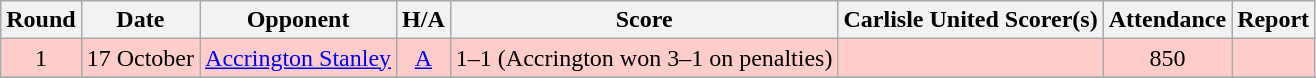<table class="wikitable" style="text-align:center">
<tr>
<th>Round</th>
<th>Date</th>
<th>Opponent</th>
<th>H/A</th>
<th>Score</th>
<th>Carlisle United Scorer(s)</th>
<th>Attendance</th>
<th>Report</th>
</tr>
<tr bgcolor=#FFCCCC>
<td>1</td>
<td align=left>17 October</td>
<td align=left><a href='#'>Accrington Stanley</a></td>
<td><a href='#'>A</a></td>
<td>1–1 (Accrington won 3–1 on penalties)</td>
<td align=left></td>
<td>850</td>
<td></td>
</tr>
<tr>
</tr>
</table>
